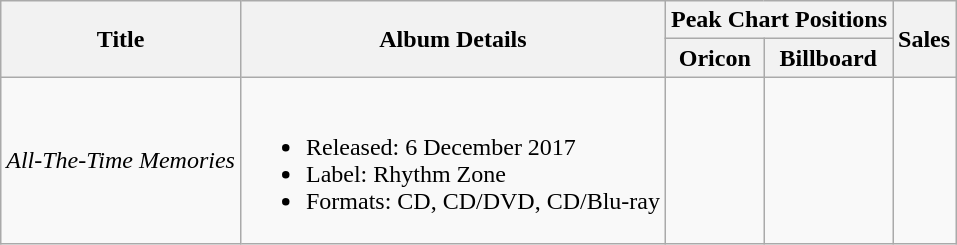<table class="wikitable">
<tr>
<th rowspan="2">Title</th>
<th rowspan="2">Album Details</th>
<th colspan="2">Peak Chart Positions</th>
<th rowspan="2">Sales</th>
</tr>
<tr>
<th>Oricon</th>
<th>Billboard</th>
</tr>
<tr>
<td><em>All-The-Time Memories</em></td>
<td><br><ul><li>Released: 6 December 2017</li><li>Label: Rhythm Zone</li><li>Formats: CD, CD/DVD, CD/Blu-ray</li></ul></td>
<td></td>
<td></td>
<td></td>
</tr>
</table>
